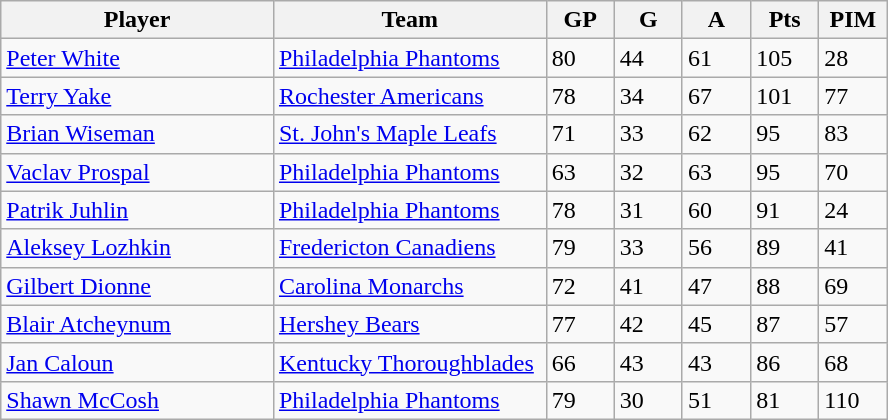<table class="wikitable">
<tr>
<th bgcolor="#DDDDFF" width="30%">Player</th>
<th bgcolor="#DDDDFF" width="30%">Team</th>
<th bgcolor="#DDDDFF" width="7.5%">GP</th>
<th bgcolor="#DDDDFF" width="7.5%">G</th>
<th bgcolor="#DDDDFF" width="7.5%">A</th>
<th bgcolor="#DDDDFF" width="7.5%">Pts</th>
<th bgcolor="#DDDDFF" width="7.5%">PIM</th>
</tr>
<tr>
<td><a href='#'>Peter White</a></td>
<td><a href='#'>Philadelphia Phantoms</a></td>
<td>80</td>
<td>44</td>
<td>61</td>
<td>105</td>
<td>28</td>
</tr>
<tr>
<td><a href='#'>Terry Yake</a></td>
<td><a href='#'>Rochester Americans</a></td>
<td>78</td>
<td>34</td>
<td>67</td>
<td>101</td>
<td>77</td>
</tr>
<tr>
<td><a href='#'>Brian Wiseman</a></td>
<td><a href='#'>St. John's Maple Leafs</a></td>
<td>71</td>
<td>33</td>
<td>62</td>
<td>95</td>
<td>83</td>
</tr>
<tr>
<td><a href='#'>Vaclav Prospal</a></td>
<td><a href='#'>Philadelphia Phantoms</a></td>
<td>63</td>
<td>32</td>
<td>63</td>
<td>95</td>
<td>70</td>
</tr>
<tr>
<td><a href='#'>Patrik Juhlin</a></td>
<td><a href='#'>Philadelphia Phantoms</a></td>
<td>78</td>
<td>31</td>
<td>60</td>
<td>91</td>
<td>24</td>
</tr>
<tr>
<td><a href='#'>Aleksey Lozhkin</a></td>
<td><a href='#'>Fredericton Canadiens</a></td>
<td>79</td>
<td>33</td>
<td>56</td>
<td>89</td>
<td>41</td>
</tr>
<tr>
<td><a href='#'>Gilbert Dionne</a></td>
<td><a href='#'>Carolina Monarchs</a></td>
<td>72</td>
<td>41</td>
<td>47</td>
<td>88</td>
<td>69</td>
</tr>
<tr>
<td><a href='#'>Blair Atcheynum</a></td>
<td><a href='#'>Hershey Bears</a></td>
<td>77</td>
<td>42</td>
<td>45</td>
<td>87</td>
<td>57</td>
</tr>
<tr>
<td><a href='#'>Jan Caloun</a></td>
<td><a href='#'>Kentucky Thoroughblades</a></td>
<td>66</td>
<td>43</td>
<td>43</td>
<td>86</td>
<td>68</td>
</tr>
<tr>
<td><a href='#'>Shawn McCosh</a></td>
<td><a href='#'>Philadelphia Phantoms</a></td>
<td>79</td>
<td>30</td>
<td>51</td>
<td>81</td>
<td>110</td>
</tr>
</table>
